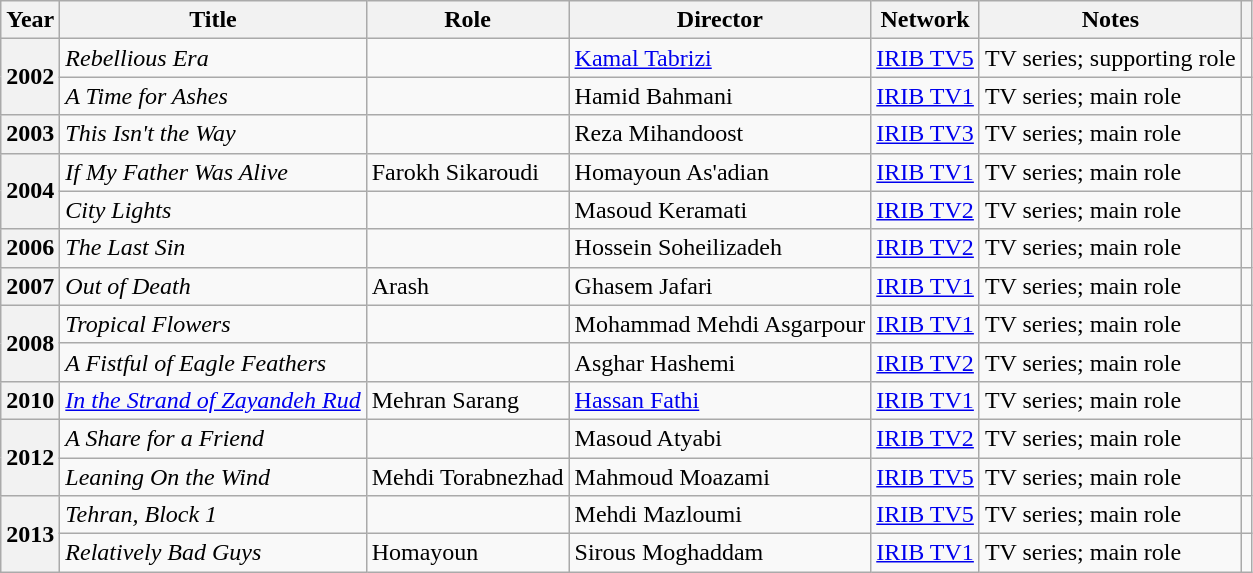<table class="wikitable plainrowheaders sortable" style="font-size:100%">
<tr>
<th scope="col">Year</th>
<th scope="col">Title</th>
<th scope="col">Role</th>
<th scope="col">Director</th>
<th class="unsortable" scope="col">Network</th>
<th scope="col">Notes</th>
<th class="unsortable" scope="col"></th>
</tr>
<tr>
<th rowspan="2" scope="row">2002</th>
<td><em>Rebellious Era</em></td>
<td></td>
<td><a href='#'>Kamal Tabrizi</a></td>
<td><a href='#'>IRIB TV5</a></td>
<td>TV series; supporting role</td>
<td></td>
</tr>
<tr>
<td><em>A Time for Ashes</em></td>
<td></td>
<td>Hamid Bahmani</td>
<td><a href='#'>IRIB TV1</a></td>
<td>TV series; main role</td>
<td></td>
</tr>
<tr>
<th scope="row">2003</th>
<td><em>This Isn't the Way</em></td>
<td></td>
<td>Reza Mihandoost</td>
<td><a href='#'>IRIB TV3</a></td>
<td>TV series; main role</td>
<td></td>
</tr>
<tr>
<th scope="row" rowspan="2">2004</th>
<td><em>If My Father Was Alive</em></td>
<td>Farokh Sikaroudi</td>
<td>Homayoun As'adian</td>
<td><a href='#'>IRIB TV1</a></td>
<td>TV series; main role</td>
<td></td>
</tr>
<tr>
<td><em>City Lights</em></td>
<td></td>
<td>Masoud Keramati</td>
<td><a href='#'>IRIB TV2</a></td>
<td>TV series; main role</td>
<td></td>
</tr>
<tr>
<th scope="row">2006</th>
<td><em>The Last Sin</em></td>
<td></td>
<td>Hossein Soheilizadeh</td>
<td><a href='#'>IRIB TV2</a></td>
<td>TV series; main role</td>
<td></td>
</tr>
<tr>
<th scope="row">2007</th>
<td><em>Out of Death</em></td>
<td>Arash</td>
<td>Ghasem Jafari</td>
<td><a href='#'>IRIB TV1</a></td>
<td>TV series; main role</td>
<td></td>
</tr>
<tr>
<th rowspan="2" scope="row">2008</th>
<td><em>Tropical Flowers</em></td>
<td></td>
<td>Mohammad Mehdi Asgarpour</td>
<td><a href='#'>IRIB TV1</a></td>
<td>TV series; main role</td>
<td></td>
</tr>
<tr>
<td><em>A Fistful of Eagle Feathers</em></td>
<td></td>
<td>Asghar Hashemi</td>
<td><a href='#'>IRIB TV2</a></td>
<td>TV series; main role</td>
<td></td>
</tr>
<tr>
<th scope="row">2010</th>
<td><em><a href='#'>In the Strand of Zayandeh Rud</a></em></td>
<td>Mehran Sarang</td>
<td><a href='#'>Hassan Fathi</a></td>
<td><a href='#'>IRIB TV1</a></td>
<td>TV series; main role</td>
<td></td>
</tr>
<tr>
<th rowspan="2" scope="row">2012</th>
<td><em>A Share for a Friend</em></td>
<td></td>
<td>Masoud Atyabi</td>
<td><a href='#'>IRIB TV2</a></td>
<td>TV series; main role</td>
<td></td>
</tr>
<tr>
<td><em>Leaning On the Wind</em></td>
<td>Mehdi Torabnezhad</td>
<td>Mahmoud Moazami</td>
<td><a href='#'>IRIB TV5</a></td>
<td>TV series; main role</td>
<td></td>
</tr>
<tr>
<th rowspan="2" scope="row">2013</th>
<td><em>Tehran, Block 1</em></td>
<td></td>
<td>Mehdi Mazloumi</td>
<td><a href='#'>IRIB TV5</a></td>
<td>TV series; main role</td>
<td></td>
</tr>
<tr>
<td><em>Relatively Bad Guys</em></td>
<td>Homayoun</td>
<td>Sirous Moghaddam</td>
<td><a href='#'>IRIB TV1</a></td>
<td>TV series; main role</td>
<td></td>
</tr>
</table>
